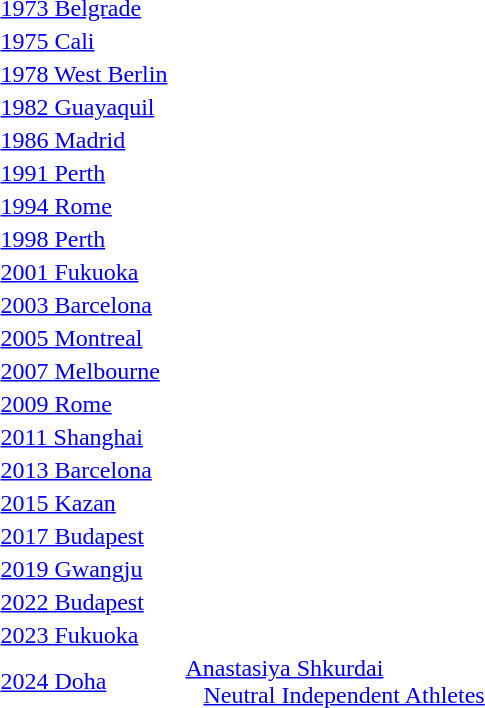<table>
<tr>
<td><a href='#'>1973 Belgrade</a></td>
<td></td>
<td></td>
<td></td>
</tr>
<tr>
<td><a href='#'>1975 Cali</a></td>
<td></td>
<td></td>
<td></td>
</tr>
<tr>
<td><a href='#'>1978 West Berlin</a></td>
<td></td>
<td></td>
<td></td>
</tr>
<tr>
<td><a href='#'>1982 Guayaquil</a></td>
<td></td>
<td></td>
<td></td>
</tr>
<tr>
<td><a href='#'>1986 Madrid</a></td>
<td></td>
<td></td>
<td></td>
</tr>
<tr>
<td><a href='#'>1991 Perth</a></td>
<td></td>
<td></td>
<td></td>
</tr>
<tr>
<td><a href='#'>1994 Rome</a></td>
<td></td>
<td></td>
<td></td>
</tr>
<tr>
<td><a href='#'>1998 Perth</a></td>
<td></td>
<td></td>
<td></td>
</tr>
<tr>
<td><a href='#'>2001 Fukuoka</a></td>
<td></td>
<td></td>
<td></td>
</tr>
<tr>
<td><a href='#'>2003 Barcelona</a></td>
<td></td>
<td></td>
<td></td>
</tr>
<tr>
<td><a href='#'>2005 Montreal</a></td>
<td></td>
<td></td>
<td></td>
</tr>
<tr>
<td><a href='#'>2007 Melbourne</a></td>
<td></td>
<td></td>
<td></td>
</tr>
<tr>
<td><a href='#'>2009 Rome</a></td>
<td></td>
<td></td>
<td></td>
</tr>
<tr>
<td><a href='#'>2011 Shanghai</a></td>
<td></td>
<td></td>
<td></td>
</tr>
<tr>
<td><a href='#'>2013 Barcelona</a></td>
<td></td>
<td></td>
<td></td>
</tr>
<tr>
<td><a href='#'>2015 Kazan</a></td>
<td></td>
<td></td>
<td></td>
</tr>
<tr>
<td><a href='#'>2017 Budapest</a></td>
<td></td>
<td></td>
<td></td>
</tr>
<tr>
<td><a href='#'>2019 Gwangju</a></td>
<td></td>
<td></td>
<td></td>
</tr>
<tr>
<td><a href='#'>2022 Budapest</a></td>
<td></td>
<td></td>
<td></td>
</tr>
<tr>
<td><a href='#'>2023 Fukuoka</a></td>
<td></td>
<td></td>
<td></td>
</tr>
<tr>
<td><a href='#'>2024 Doha</a></td>
<td></td>
<td></td>
<td><a href='#'>Anastasiya Shkurdai</a><br>   <a href='#'>Neutral Independent Athletes</a></td>
</tr>
</table>
